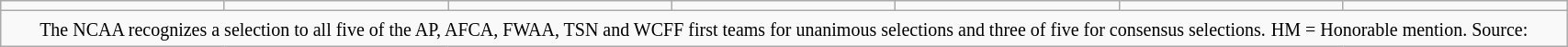<table class="wikitable" style="width: 90%;text-align: center;">
<tr align="center">
<td></td>
<td></td>
<td></td>
<td></td>
<td></td>
<td></td>
<td></td>
</tr>
<tr align="center">
<td colspan=7><small>The NCAA recognizes a selection to all five of the AP, AFCA, FWAA, TSN and WCFF first teams for unanimous selections and three of five for consensus selections.</small> <small>HM = Honorable mention. Source: </small></td>
</tr>
</table>
